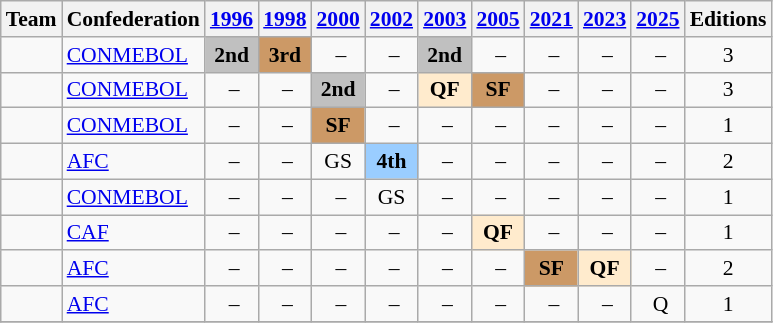<table class="wikitable" style="text-align:center; font-size:90%">
<tr>
<th>Team</th>
<th>Confederation</th>
<th><a href='#'>1996</a></th>
<th><a href='#'>1998</a></th>
<th><a href='#'>2000</a></th>
<th><a href='#'>2002</a></th>
<th><a href='#'>2003</a></th>
<th><a href='#'>2005</a></th>
<th><a href='#'>2021</a></th>
<th><a href='#'>2023</a></th>
<th><a href='#'>2025</a></th>
<th>Editions</th>
</tr>
<tr>
<td align=left></td>
<td align=left><a href='#'>CONMEBOL</a></td>
<td bgcolor=Silver><strong>2nd</strong></td>
<td bgcolor=cc9966><strong>3rd</strong></td>
<td> –</td>
<td> –</td>
<td bgcolor=Silver><strong>2nd</strong></td>
<td> –</td>
<td> –</td>
<td> –</td>
<td> –</td>
<td>3</td>
</tr>
<tr>
<td align=left></td>
<td align=left><a href='#'>CONMEBOL</a></td>
<td> –</td>
<td> –</td>
<td bgcolor=Silver><strong>2nd</strong></td>
<td> –</td>
<td bgcolor=ffebcd><strong>QF</strong></td>
<td bgcolor=cc9966><strong>SF</strong></td>
<td> –</td>
<td> –</td>
<td> –</td>
<td>3</td>
</tr>
<tr>
<td align=left></td>
<td align=left><a href='#'>CONMEBOL</a></td>
<td> –</td>
<td> –</td>
<td bgcolor=cc9966><strong>SF</strong></td>
<td> –</td>
<td> –</td>
<td> –</td>
<td> –</td>
<td> –</td>
<td> –</td>
<td>1</td>
</tr>
<tr>
<td align=left></td>
<td align=left><a href='#'>AFC</a></td>
<td> –</td>
<td> –</td>
<td>GS</td>
<td bgcolor=9acdff><strong>4th</strong></td>
<td> –</td>
<td> –</td>
<td> –</td>
<td> –</td>
<td> –</td>
<td>2</td>
</tr>
<tr>
<td align=left></td>
<td align=left><a href='#'>CONMEBOL</a></td>
<td> –</td>
<td> –</td>
<td> –</td>
<td>GS</td>
<td> –</td>
<td> –</td>
<td> –</td>
<td> –</td>
<td> –</td>
<td>1</td>
</tr>
<tr>
<td align=left></td>
<td align=left><a href='#'>CAF</a></td>
<td> –</td>
<td> –</td>
<td> –</td>
<td> –</td>
<td> –</td>
<td bgcolor=ffebcd><strong>QF</strong></td>
<td> –</td>
<td> –</td>
<td> –</td>
<td>1</td>
</tr>
<tr>
<td align=left></td>
<td align=left><a href='#'>AFC</a></td>
<td> –</td>
<td> –</td>
<td> –</td>
<td> –</td>
<td> –</td>
<td> –</td>
<td bgcolor=cc9966><strong>SF</strong></td>
<td bgcolor=ffebcd><strong>QF</strong></td>
<td> –</td>
<td>2</td>
</tr>
<tr>
<td align=left></td>
<td align=left><a href='#'>AFC</a></td>
<td> –</td>
<td> –</td>
<td> –</td>
<td> –</td>
<td> –</td>
<td> –</td>
<td> –</td>
<td> –</td>
<td> Q</td>
<td>1</td>
</tr>
<tr>
</tr>
</table>
